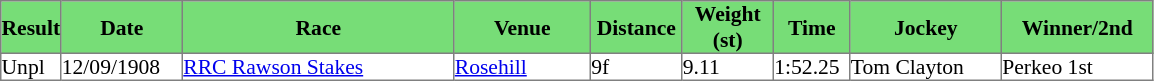<table class = "sortable" | border="1" cellpadding="0" style="border-collapse: collapse; font-size:90%">
<tr bgcolor="#77dd77" align="center">
<td width="36px"><strong>Result</strong></td>
<td width="80px"><strong>Date</strong></td>
<td width="180px"><strong>Race</strong></td>
<td width="90px"><strong>Venue</strong></td>
<td width="60px"><strong>Distance</strong></td>
<td width="60px"><strong>Weight (st)</strong></td>
<td width="50px"><strong>Time</strong></td>
<td width="100px"><strong>Jockey</strong></td>
<td width="100px"><strong>Winner/2nd</strong></td>
</tr>
<tr>
<td>Unpl</td>
<td>12/09/1908</td>
<td><a href='#'>RRC Rawson Stakes</a></td>
<td><a href='#'>Rosehill</a></td>
<td>9f</td>
<td>9.11</td>
<td>1:52.25</td>
<td>Tom Clayton</td>
<td>Perkeo 1st</td>
</tr>
</table>
